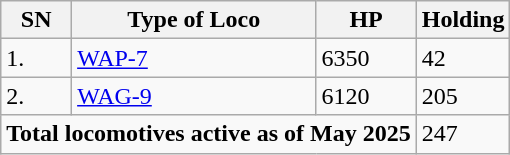<table class="wikitable">
<tr>
<th>SN</th>
<th>Type of Loco</th>
<th>HP</th>
<th>Holding</th>
</tr>
<tr>
<td>1.</td>
<td><a href='#'>WAP-7</a></td>
<td>6350</td>
<td>42</td>
</tr>
<tr>
<td>2.</td>
<td><a href='#'>WAG-9</a></td>
<td>6120</td>
<td>205</td>
</tr>
<tr>
<td colspan="3"><strong>Total locomotives active as of May 2025</strong></td>
<td>247</td>
</tr>
</table>
